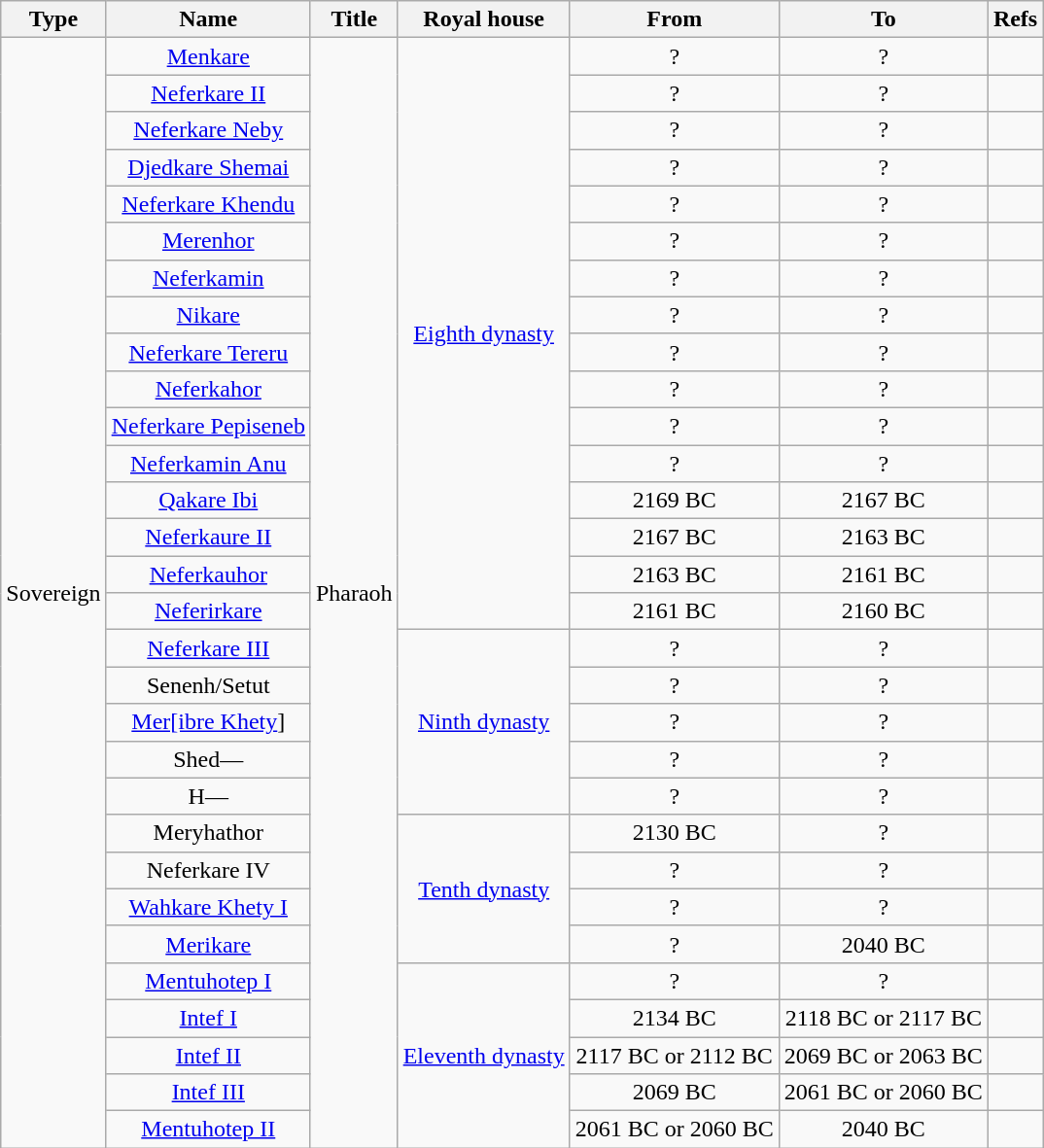<table style="text-align:center;" class="wikitable">
<tr>
<th>Type</th>
<th>Name</th>
<th>Title</th>
<th>Royal house</th>
<th>From</th>
<th>To</th>
<th>Refs</th>
</tr>
<tr>
<td rowspan="30">Sovereign</td>
<td><a href='#'>Menkare</a></td>
<td rowspan="30">Pharaoh</td>
<td rowspan="16"><a href='#'>Eighth dynasty</a></td>
<td>?</td>
<td>?</td>
<td></td>
</tr>
<tr>
<td><a href='#'>Neferkare II</a></td>
<td>?</td>
<td>?</td>
<td></td>
</tr>
<tr>
<td><a href='#'>Neferkare Neby</a></td>
<td>?</td>
<td>?</td>
<td></td>
</tr>
<tr>
<td><a href='#'>Djedkare Shemai</a></td>
<td>?</td>
<td>?</td>
<td></td>
</tr>
<tr>
<td><a href='#'>Neferkare Khendu</a></td>
<td>?</td>
<td>?</td>
<td></td>
</tr>
<tr>
<td><a href='#'>Merenhor</a></td>
<td>?</td>
<td>?</td>
<td></td>
</tr>
<tr>
<td><a href='#'>Neferkamin</a></td>
<td>?</td>
<td>?</td>
<td></td>
</tr>
<tr>
<td><a href='#'>Nikare</a></td>
<td>?</td>
<td>?</td>
<td></td>
</tr>
<tr>
<td><a href='#'>Neferkare Tereru</a></td>
<td>?</td>
<td>?</td>
<td></td>
</tr>
<tr>
<td><a href='#'>Neferkahor</a></td>
<td>?</td>
<td>?</td>
<td></td>
</tr>
<tr>
<td><a href='#'>Neferkare Pepiseneb</a></td>
<td>?</td>
<td>?</td>
<td></td>
</tr>
<tr>
<td><a href='#'>Neferkamin Anu</a></td>
<td>?</td>
<td>?</td>
<td></td>
</tr>
<tr>
<td><a href='#'>Qakare Ibi</a></td>
<td>2169 BC</td>
<td>2167 BC</td>
<td></td>
</tr>
<tr>
<td><a href='#'>Neferkaure II</a></td>
<td>2167 BC</td>
<td>2163 BC</td>
<td></td>
</tr>
<tr>
<td><a href='#'>Neferkauhor</a></td>
<td>2163 BC</td>
<td>2161 BC</td>
<td></td>
</tr>
<tr>
<td><a href='#'>Neferirkare</a></td>
<td>2161 BC</td>
<td>2160 BC</td>
<td></td>
</tr>
<tr>
<td><a href='#'>Neferkare III</a></td>
<td rowspan="5"><a href='#'>Ninth dynasty</a></td>
<td>?</td>
<td>?</td>
<td></td>
</tr>
<tr>
<td>Senenh/Setut</td>
<td>?</td>
<td>?</td>
<td></td>
</tr>
<tr>
<td><a href='#'>Mer[ibre Khety</a>]</td>
<td>?</td>
<td>?</td>
<td></td>
</tr>
<tr>
<td>Shed—</td>
<td>?</td>
<td>?</td>
<td></td>
</tr>
<tr>
<td>H—</td>
<td>?</td>
<td>?</td>
<td></td>
</tr>
<tr>
<td>Meryhathor</td>
<td rowspan="4"><a href='#'>Tenth dynasty</a></td>
<td>2130 BC</td>
<td>?</td>
<td></td>
</tr>
<tr>
<td>Neferkare IV</td>
<td>?</td>
<td>?</td>
<td></td>
</tr>
<tr>
<td><a href='#'>Wahkare Khety I</a></td>
<td>?</td>
<td>?</td>
<td></td>
</tr>
<tr>
<td><a href='#'>Merikare</a></td>
<td>?</td>
<td>2040 BC</td>
<td></td>
</tr>
<tr>
<td><a href='#'>Mentuhotep I</a></td>
<td rowspan="5"><a href='#'>Eleventh dynasty</a></td>
<td>?</td>
<td>?</td>
<td></td>
</tr>
<tr>
<td><a href='#'>Intef I</a></td>
<td>2134 BC</td>
<td>2118 BC or 2117 BC</td>
<td></td>
</tr>
<tr>
<td><a href='#'>Intef II</a></td>
<td>2117 BC or 2112 BC</td>
<td>2069 BC or 2063 BC</td>
<td></td>
</tr>
<tr>
<td><a href='#'>Intef III</a></td>
<td>2069 BC</td>
<td>2061 BC or 2060 BC</td>
<td></td>
</tr>
<tr>
<td><a href='#'>Mentuhotep II</a></td>
<td>2061 BC or 2060 BC</td>
<td>2040 BC</td>
<td></td>
</tr>
</table>
